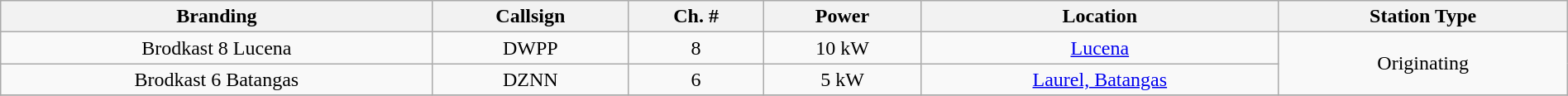<table class="wikitable" style="width:100%; text-align:center;">
<tr>
<th>Branding</th>
<th>Callsign</th>
<th>Ch. #</th>
<th>Power</th>
<th>Location</th>
<th>Station Type</th>
</tr>
<tr>
<td>Brodkast 8 Lucena</td>
<td>DWPP</td>
<td>8</td>
<td>10 kW</td>
<td><a href='#'>Lucena</a></td>
<td rowspan=2>Originating</td>
</tr>
<tr>
<td>Brodkast 6 Batangas</td>
<td>DZNN</td>
<td>6</td>
<td>5 kW</td>
<td><a href='#'>Laurel, Batangas</a></td>
</tr>
<tr>
</tr>
</table>
